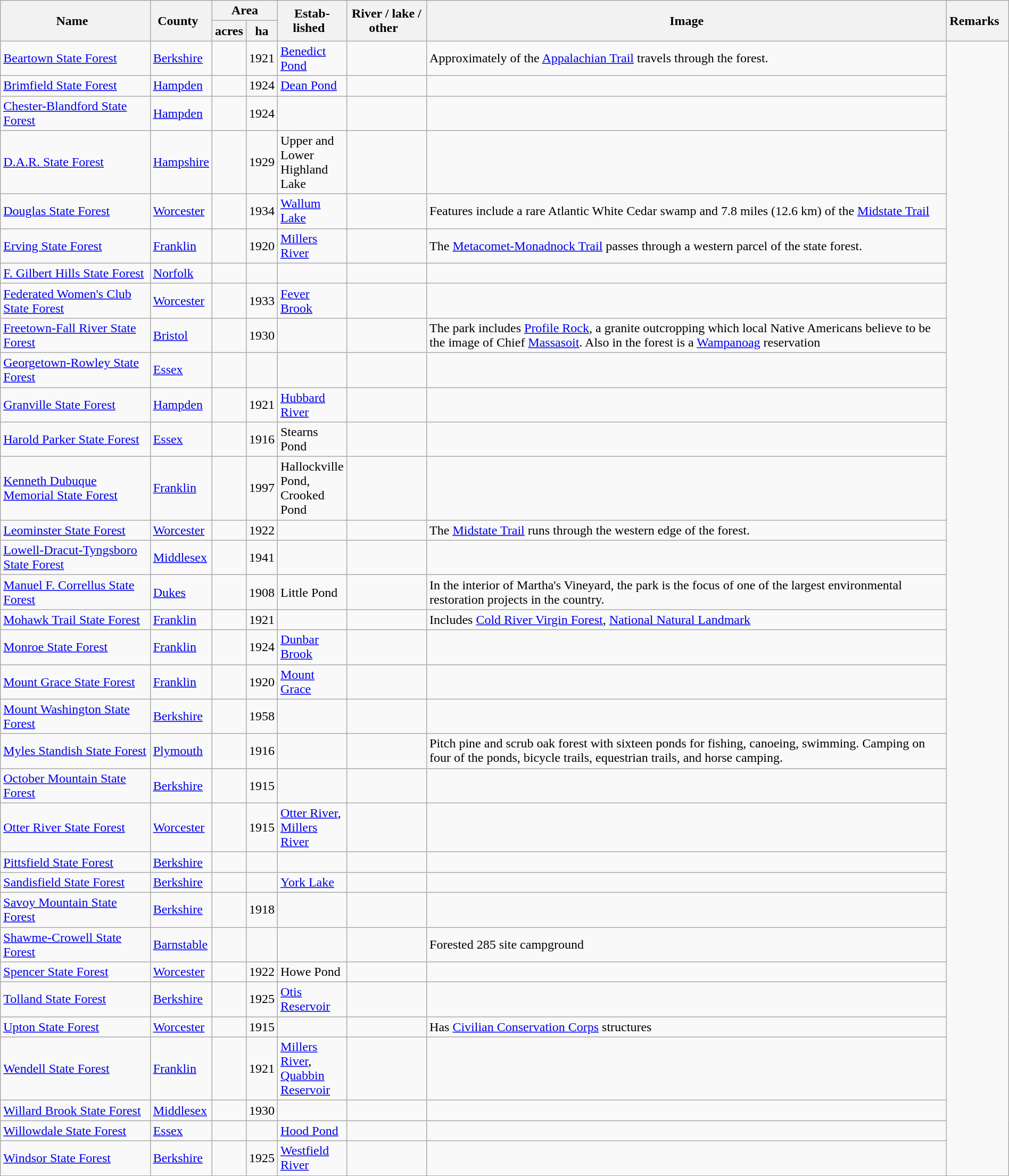<table class="wikitable sortable" style="width:100%">
<tr ->
<th width="*" rowspan=2><strong>Name</strong>  </th>
<th width="*" rowspan=2><strong>County</strong>  </th>
<th colspan=2>Area</th>
<th width="5%" rowspan=2><strong>Estab- <br>lished</strong>  </th>
<th width="*" class="unsortable" rowspan=2><strong>River / lake / other</strong>  </th>
<th style="width:*;" class="unsortable" rowspan=2><strong>Image</strong></th>
<th width="*" class="unsortable" rowspan=2><strong>Remarks</strong>  </th>
</tr>
<tr ->
<th>acres</th>
<th>ha</th>
</tr>
<tr ->
<td><a href='#'>Beartown State Forest</a></td>
<td><a href='#'>Berkshire</a><br></td>
<td></td>
<td>1921</td>
<td><a href='#'>Benedict Pond</a></td>
<td></td>
<td>Approximately  of the <a href='#'>Appalachian Trail</a> travels through the forest.</td>
</tr>
<tr ->
<td><a href='#'>Brimfield State Forest</a></td>
<td><a href='#'>Hampden</a><br></td>
<td></td>
<td>1924</td>
<td><a href='#'>Dean Pond</a></td>
<td></td>
<td></td>
</tr>
<tr ->
<td><a href='#'>Chester-Blandford State Forest</a></td>
<td><a href='#'>Hampden</a><br></td>
<td></td>
<td>1924</td>
<td></td>
<td></td>
<td></td>
</tr>
<tr ->
<td><a href='#'>D.A.R. State Forest</a></td>
<td><a href='#'>Hampshire</a><br></td>
<td></td>
<td>1929</td>
<td>Upper and Lower Highland Lake</td>
<td></td>
<td></td>
</tr>
<tr ->
<td><a href='#'>Douglas State Forest</a></td>
<td><a href='#'>Worcester</a><br></td>
<td></td>
<td>1934</td>
<td><a href='#'>Wallum Lake</a></td>
<td></td>
<td>Features include a rare Atlantic White Cedar swamp and  7.8 miles (12.6 km) of the <a href='#'>Midstate Trail</a></td>
</tr>
<tr ->
<td><a href='#'>Erving State Forest</a></td>
<td><a href='#'>Franklin</a><br></td>
<td></td>
<td>1920</td>
<td><a href='#'>Millers River</a></td>
<td></td>
<td>The  <a href='#'>Metacomet-Monadnock Trail</a> passes through a western parcel of the state forest.</td>
</tr>
<tr ->
<td><a href='#'>F. Gilbert Hills State Forest</a></td>
<td><a href='#'>Norfolk</a><br></td>
<td></td>
<td></td>
<td></td>
<td></td>
<td></td>
</tr>
<tr ->
<td><a href='#'>Federated Women's Club State Forest</a></td>
<td><a href='#'>Worcester</a><br></td>
<td></td>
<td>1933</td>
<td><a href='#'>Fever Brook</a></td>
<td></td>
<td></td>
</tr>
<tr ->
<td><a href='#'>Freetown-Fall River State Forest</a></td>
<td><a href='#'>Bristol</a><br></td>
<td></td>
<td>1930</td>
<td></td>
<td></td>
<td>The park includes <a href='#'>Profile Rock</a>, a granite outcropping which local Native Americans believe to be the image of Chief <a href='#'>Massasoit</a>. Also in the forest is a  <a href='#'>Wampanoag</a> reservation</td>
</tr>
<tr ->
<td><a href='#'>Georgetown-Rowley State Forest</a></td>
<td><a href='#'>Essex</a><br></td>
<td></td>
<td></td>
<td></td>
<td></td>
<td></td>
</tr>
<tr ->
<td><a href='#'>Granville State Forest</a></td>
<td><a href='#'>Hampden</a><br></td>
<td></td>
<td>1921</td>
<td><a href='#'>Hubbard River</a></td>
<td></td>
<td></td>
</tr>
<tr ->
<td><a href='#'>Harold Parker State Forest</a></td>
<td><a href='#'>Essex</a><br></td>
<td></td>
<td>1916</td>
<td>Stearns Pond</td>
<td></td>
<td></td>
</tr>
<tr ->
<td><a href='#'>Kenneth Dubuque Memorial State Forest</a></td>
<td><a href='#'>Franklin</a></td>
<td></td>
<td>1997</td>
<td>Hallockville Pond, Crooked Pond</td>
<td></td>
<td></td>
</tr>
<tr ->
<td><a href='#'>Leominster State Forest</a></td>
<td><a href='#'>Worcester</a></td>
<td></td>
<td>1922</td>
<td></td>
<td></td>
<td>The <a href='#'>Midstate Trail</a> runs through the western edge of the forest.</td>
</tr>
<tr ->
<td><a href='#'>Lowell-Dracut-Tyngsboro State Forest</a></td>
<td><a href='#'>Middlesex</a></td>
<td></td>
<td>1941</td>
<td></td>
<td></td>
<td></td>
</tr>
<tr ->
<td><a href='#'>Manuel F. Correllus State Forest</a></td>
<td><a href='#'>Dukes</a></td>
<td></td>
<td>1908</td>
<td>Little Pond</td>
<td></td>
<td>In the interior of Martha's Vineyard, the park is the focus of one of the largest environmental restoration projects in the country.</td>
</tr>
<tr ->
<td><a href='#'>Mohawk Trail State Forest</a></td>
<td><a href='#'>Franklin</a></td>
<td></td>
<td>1921</td>
<td></td>
<td></td>
<td>Includes <a href='#'>Cold River Virgin Forest</a>, <a href='#'>National Natural Landmark</a></td>
</tr>
<tr ->
<td><a href='#'>Monroe State Forest</a></td>
<td><a href='#'>Franklin</a></td>
<td></td>
<td>1924</td>
<td><a href='#'>Dunbar Brook</a></td>
<td></td>
<td></td>
</tr>
<tr ->
<td><a href='#'>Mount Grace State Forest</a></td>
<td><a href='#'>Franklin</a></td>
<td></td>
<td>1920</td>
<td><a href='#'>Mount Grace</a></td>
<td></td>
<td></td>
</tr>
<tr ->
<td><a href='#'>Mount Washington State Forest</a></td>
<td><a href='#'>Berkshire</a></td>
<td></td>
<td>1958</td>
<td></td>
<td></td>
<td></td>
</tr>
<tr ->
<td><a href='#'>Myles Standish State Forest</a></td>
<td><a href='#'>Plymouth</a></td>
<td></td>
<td>1916</td>
<td></td>
<td></td>
<td>Pitch pine and scrub oak forest with sixteen ponds for fishing, canoeing, swimming. Camping on four of the ponds, bicycle trails, equestrian trails, and horse camping.</td>
</tr>
<tr ->
<td><a href='#'>October Mountain State Forest</a></td>
<td><a href='#'>Berkshire</a></td>
<td></td>
<td>1915</td>
<td></td>
<td></td>
<td></td>
</tr>
<tr ->
<td><a href='#'>Otter River State Forest</a></td>
<td><a href='#'>Worcester</a></td>
<td></td>
<td>1915</td>
<td><a href='#'>Otter River</a>, <a href='#'>Millers River</a></td>
<td></td>
<td></td>
</tr>
<tr ->
<td><a href='#'>Pittsfield State Forest</a></td>
<td><a href='#'>Berkshire</a></td>
<td></td>
<td></td>
<td></td>
<td></td>
<td></td>
</tr>
<tr ->
<td><a href='#'>Sandisfield State Forest</a></td>
<td><a href='#'>Berkshire</a></td>
<td></td>
<td></td>
<td><a href='#'>York Lake</a></td>
<td></td>
<td></td>
</tr>
<tr ->
<td><a href='#'>Savoy Mountain State Forest</a></td>
<td><a href='#'>Berkshire</a></td>
<td></td>
<td>1918</td>
<td></td>
<td></td>
<td></td>
</tr>
<tr ->
<td><a href='#'>Shawme-Crowell State Forest</a></td>
<td><a href='#'>Barnstable</a></td>
<td></td>
<td></td>
<td></td>
<td></td>
<td>Forested 285 site campground</td>
</tr>
<tr ->
<td><a href='#'>Spencer State Forest</a></td>
<td><a href='#'>Worcester</a></td>
<td></td>
<td>1922</td>
<td>Howe Pond</td>
<td></td>
<td></td>
</tr>
<tr ->
<td><a href='#'>Tolland State Forest</a></td>
<td><a href='#'>Berkshire</a></td>
<td></td>
<td>1925</td>
<td><a href='#'>Otis Reservoir</a></td>
<td></td>
<td></td>
</tr>
<tr ->
<td><a href='#'>Upton State Forest</a></td>
<td><a href='#'>Worcester</a></td>
<td></td>
<td>1915</td>
<td></td>
<td></td>
<td>Has <a href='#'>Civilian Conservation Corps</a> structures</td>
</tr>
<tr ->
<td><a href='#'>Wendell State Forest</a></td>
<td><a href='#'>Franklin</a></td>
<td></td>
<td>1921</td>
<td><a href='#'>Millers River</a>, <a href='#'>Quabbin Reservoir</a></td>
<td></td>
<td></td>
</tr>
<tr ->
<td><a href='#'>Willard Brook State Forest</a></td>
<td><a href='#'>Middlesex</a></td>
<td></td>
<td>1930</td>
<td></td>
<td></td>
<td></td>
</tr>
<tr ->
<td><a href='#'>Willowdale State Forest</a></td>
<td><a href='#'>Essex</a></td>
<td></td>
<td></td>
<td><a href='#'>Hood Pond</a></td>
<td></td>
<td></td>
</tr>
<tr ->
<td><a href='#'>Windsor State Forest</a></td>
<td><a href='#'>Berkshire</a></td>
<td></td>
<td>1925</td>
<td><a href='#'>Westfield River</a></td>
<td></td>
<td></td>
</tr>
<tr ->
</tr>
</table>
